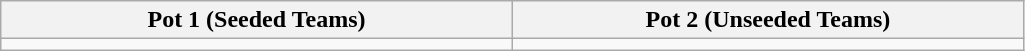<table class="wikitable">
<tr>
<th width=25%>Pot 1 (Seeded Teams)</th>
<th width=25%>Pot 2 (Unseeded Teams)</th>
</tr>
<tr>
<td valign=top></td>
<td valign=top></td>
</tr>
</table>
